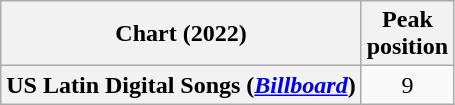<table class="wikitable sortable plainrowheaders" style="text-align:center">
<tr>
<th scope="col">Chart (2022)</th>
<th scope="col">Peak<br>position</th>
</tr>
<tr>
<th scope="row">US Latin Digital Songs (<em><a href='#'>Billboard</a></em>)</th>
<td>9</td>
</tr>
</table>
